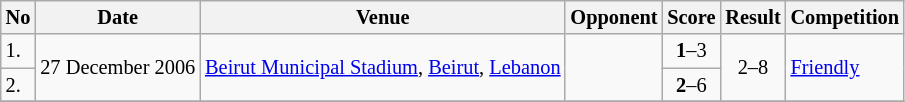<table class="wikitable" style="font-size:85%;">
<tr>
<th>No</th>
<th>Date</th>
<th>Venue</th>
<th>Opponent</th>
<th>Score</th>
<th>Result</th>
<th>Competition</th>
</tr>
<tr>
<td>1.</td>
<td rowspan="2">27 December 2006</td>
<td rowspan="2"><a href='#'>Beirut Municipal Stadium</a>, <a href='#'>Beirut</a>, <a href='#'>Lebanon</a></td>
<td rowspan="2"></td>
<td align=center><strong>1</strong>–3</td>
<td align=center rowspan="2">2–8</td>
<td rowspan="2"><a href='#'>Friendly</a></td>
</tr>
<tr>
<td>2.</td>
<td align=center><strong>2</strong>–6</td>
</tr>
<tr>
</tr>
</table>
